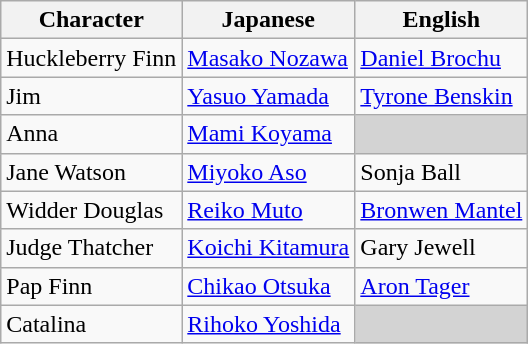<table class="wikitable sortable">
<tr>
<th scope="col">Character</th>
<th scope="col">Japanese</th>
<th scope="col">English</th>
</tr>
<tr>
<td>Huckleberry Finn</td>
<td><a href='#'>Masako Nozawa</a></td>
<td><a href='#'>Daniel Brochu</a></td>
</tr>
<tr>
<td>Jim</td>
<td><a href='#'>Yasuo Yamada</a></td>
<td><a href='#'>Tyrone Benskin</a></td>
</tr>
<tr>
<td>Anna</td>
<td><a href='#'>Mami Koyama</a></td>
<td style="background:lightgrey;"></td>
</tr>
<tr>
<td>Jane Watson</td>
<td><a href='#'>Miyoko Aso</a></td>
<td>Sonja Ball</td>
</tr>
<tr>
<td>Widder Douglas</td>
<td><a href='#'>Reiko Muto</a></td>
<td><a href='#'>Bronwen Mantel</a></td>
</tr>
<tr>
<td>Judge Thatcher</td>
<td><a href='#'>Koichi Kitamura</a></td>
<td>Gary Jewell</td>
</tr>
<tr>
<td>Pap Finn</td>
<td><a href='#'>Chikao Otsuka</a></td>
<td><a href='#'>Aron Tager</a></td>
</tr>
<tr>
<td>Catalina</td>
<td><a href='#'>Rihoko Yoshida</a></td>
<td style="background:lightgrey;"></td>
</tr>
</table>
